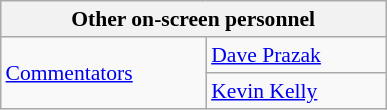<table align="right" class="wikitable" style="border:1px; font-size:90%; margin-left:1em;">
<tr>
<th colspan="2" width="250"><strong>Other on-screen personnel</strong></th>
</tr>
<tr>
<td rowspan=2><a href='#'>Commentators</a></td>
<td><a href='#'>Dave Prazak</a></td>
</tr>
<tr>
<td><a href='#'>Kevin Kelly</a></td>
</tr>
</table>
